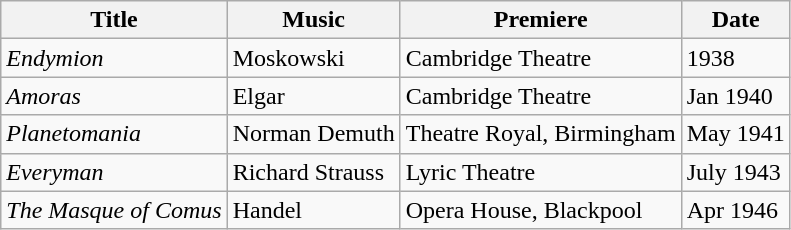<table class=wikitable>
<tr>
<th>Title</th>
<th>Music</th>
<th>Premiere</th>
<th>Date</th>
</tr>
<tr>
<td><em>Endymion</em></td>
<td>Moskowski</td>
<td>Cambridge Theatre</td>
<td>1938</td>
</tr>
<tr>
<td><em>Amoras</em></td>
<td>Elgar</td>
<td>Cambridge Theatre</td>
<td>Jan 1940</td>
</tr>
<tr>
<td><em>Planetomania</em></td>
<td>Norman Demuth</td>
<td>Theatre Royal, Birmingham</td>
<td>May 1941</td>
</tr>
<tr>
<td><em>Everyman</em></td>
<td>Richard Strauss</td>
<td>Lyric Theatre</td>
<td>July 1943</td>
</tr>
<tr>
<td><em>The Masque of Comus</em></td>
<td>Handel</td>
<td>Opera House, Blackpool</td>
<td>Apr 1946</td>
</tr>
</table>
